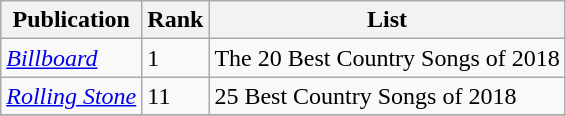<table class="wikitable">
<tr>
<th>Publication</th>
<th>Rank</th>
<th>List</th>
</tr>
<tr Ad>
<td><em><a href='#'>Billboard</a></em></td>
<td>1</td>
<td>The 20 Best Country Songs of 2018</td>
</tr>
<tr Ad>
<td><em><a href='#'>Rolling Stone</a></em></td>
<td>11</td>
<td>25 Best Country Songs of 2018</td>
</tr>
<tr>
</tr>
</table>
